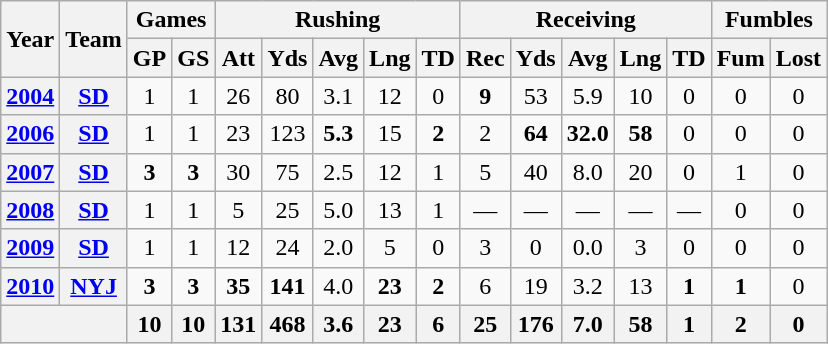<table class="wikitable" style="text-align:center;">
<tr>
<th rowspan="2">Year</th>
<th rowspan="2">Team</th>
<th colspan="2">Games</th>
<th colspan="5">Rushing</th>
<th colspan="5">Receiving</th>
<th colspan="2">Fumbles</th>
</tr>
<tr>
<th>GP</th>
<th>GS</th>
<th>Att</th>
<th>Yds</th>
<th>Avg</th>
<th>Lng</th>
<th>TD</th>
<th>Rec</th>
<th>Yds</th>
<th>Avg</th>
<th>Lng</th>
<th>TD</th>
<th>Fum</th>
<th>Lost</th>
</tr>
<tr>
<th><a href='#'>2004</a></th>
<th><a href='#'>SD</a></th>
<td>1</td>
<td>1</td>
<td>26</td>
<td>80</td>
<td>3.1</td>
<td>12</td>
<td>0</td>
<td><strong>9</strong></td>
<td>53</td>
<td>5.9</td>
<td>10</td>
<td>0</td>
<td>0</td>
<td>0</td>
</tr>
<tr>
<th><a href='#'>2006</a></th>
<th><a href='#'>SD</a></th>
<td>1</td>
<td>1</td>
<td>23</td>
<td>123</td>
<td><strong>5.3</strong></td>
<td>15</td>
<td><strong>2</strong></td>
<td>2</td>
<td><strong>64</strong></td>
<td><strong>32.0</strong></td>
<td><strong>58</strong></td>
<td>0</td>
<td>0</td>
<td>0</td>
</tr>
<tr>
<th><a href='#'>2007</a></th>
<th><a href='#'>SD</a></th>
<td><strong>3</strong></td>
<td><strong>3</strong></td>
<td>30</td>
<td>75</td>
<td>2.5</td>
<td>12</td>
<td>1</td>
<td>5</td>
<td>40</td>
<td>8.0</td>
<td>20</td>
<td>0</td>
<td>1</td>
<td>0</td>
</tr>
<tr>
<th><a href='#'>2008</a></th>
<th><a href='#'>SD</a></th>
<td>1</td>
<td>1</td>
<td>5</td>
<td>25</td>
<td>5.0</td>
<td>13</td>
<td>1</td>
<td>—</td>
<td>—</td>
<td>—</td>
<td>—</td>
<td>—</td>
<td>0</td>
<td>0</td>
</tr>
<tr>
<th><a href='#'>2009</a></th>
<th><a href='#'>SD</a></th>
<td>1</td>
<td>1</td>
<td>12</td>
<td>24</td>
<td>2.0</td>
<td>5</td>
<td>0</td>
<td>3</td>
<td>0</td>
<td>0.0</td>
<td>3</td>
<td>0</td>
<td>0</td>
<td>0</td>
</tr>
<tr>
<th><a href='#'>2010</a></th>
<th><a href='#'>NYJ</a></th>
<td><strong>3</strong></td>
<td><strong>3</strong></td>
<td><strong>35</strong></td>
<td><strong>141</strong></td>
<td>4.0</td>
<td><strong>23</strong></td>
<td><strong>2</strong></td>
<td>6</td>
<td>19</td>
<td>3.2</td>
<td>13</td>
<td><strong>1</strong></td>
<td><strong>1</strong></td>
<td>0</td>
</tr>
<tr>
<th colspan="2"></th>
<th>10</th>
<th>10</th>
<th>131</th>
<th>468</th>
<th>3.6</th>
<th>23</th>
<th>6</th>
<th>25</th>
<th>176</th>
<th>7.0</th>
<th>58</th>
<th>1</th>
<th>2</th>
<th>0</th>
</tr>
</table>
